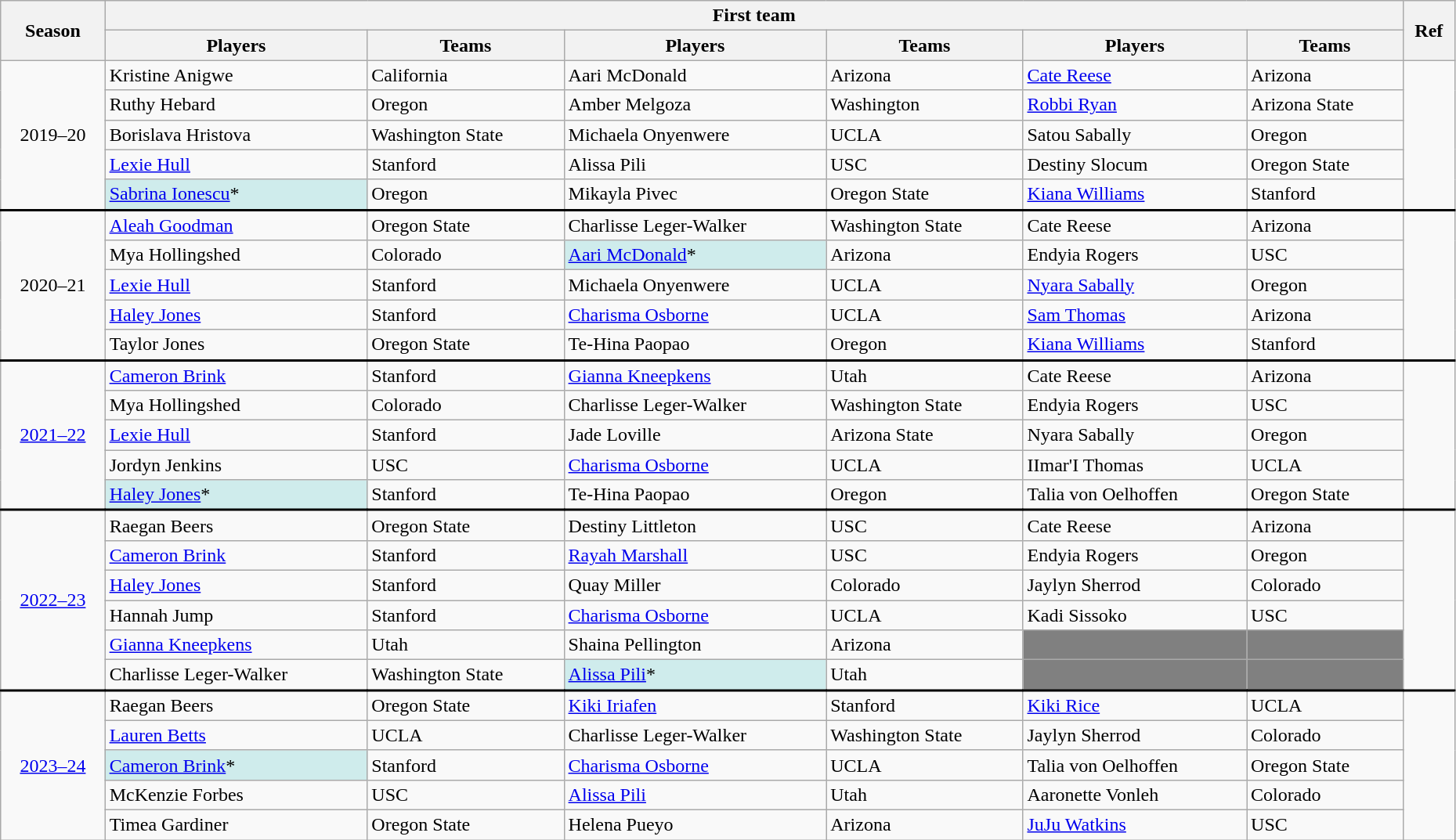<table class="wikitable" style="width:98%">
<tr>
<th rowspan=2>Season</th>
<th colspan="6">First team</th>
<th rowspan=2>Ref</th>
</tr>
<tr>
<th>Players</th>
<th>Teams</th>
<th>Players</th>
<th>Teams</th>
<th>Players</th>
<th>Teams</th>
</tr>
<tr>
<td rowspan=5 style="text-align:center;">2019–20</td>
<td>Kristine Anigwe</td>
<td>California</td>
<td>Aari McDonald</td>
<td>Arizona</td>
<td><a href='#'>Cate Reese</a></td>
<td>Arizona</td>
<td rowspan="5" style="text-align:center;"></td>
</tr>
<tr>
<td>Ruthy Hebard</td>
<td>Oregon</td>
<td>Amber Melgoza</td>
<td>Washington</td>
<td><a href='#'>Robbi Ryan</a></td>
<td>Arizona State</td>
</tr>
<tr>
<td>Borislava Hristova</td>
<td>Washington State</td>
<td>Michaela Onyenwere</td>
<td>UCLA</td>
<td>Satou Sabally</td>
<td>Oregon</td>
</tr>
<tr>
<td><a href='#'>Lexie Hull</a></td>
<td>Stanford</td>
<td>Alissa Pili</td>
<td>USC</td>
<td>Destiny Slocum</td>
<td>Oregon State</td>
</tr>
<tr>
<td style="background:#cfecec;"><a href='#'>Sabrina Ionescu</a>*</td>
<td>Oregon</td>
<td>Mikayla Pivec</td>
<td>Oregon State</td>
<td><a href='#'>Kiana Williams</a></td>
<td>Stanford</td>
</tr>
<tr style="border-top:2px solid black">
<td rowspan=5 style="text-align:center;">2020–21</td>
<td><a href='#'>Aleah Goodman</a></td>
<td>Oregon State</td>
<td>Charlisse Leger-Walker</td>
<td>Washington State</td>
<td>Cate Reese</td>
<td>Arizona</td>
<td rowspan="5" style="text-align:center;"></td>
</tr>
<tr>
<td>Mya Hollingshed</td>
<td>Colorado</td>
<td style="background:#cfecec;"><a href='#'>Aari McDonald</a>*</td>
<td>Arizona</td>
<td>Endyia Rogers</td>
<td>USC</td>
</tr>
<tr>
<td><a href='#'>Lexie Hull</a></td>
<td>Stanford</td>
<td>Michaela Onyenwere</td>
<td>UCLA</td>
<td><a href='#'>Nyara Sabally</a></td>
<td>Oregon</td>
</tr>
<tr>
<td><a href='#'>Haley Jones</a></td>
<td>Stanford</td>
<td><a href='#'>Charisma Osborne</a></td>
<td>UCLA</td>
<td><a href='#'>Sam Thomas</a></td>
<td>Arizona</td>
</tr>
<tr>
<td>Taylor Jones</td>
<td>Oregon State</td>
<td>Te-Hina Paopao</td>
<td>Oregon</td>
<td><a href='#'>Kiana Williams</a></td>
<td>Stanford</td>
</tr>
<tr style="border-top:2px solid black">
<td rowspan="5" style="text-align:center;"><a href='#'>2021–22</a></td>
<td><a href='#'>Cameron Brink</a></td>
<td>Stanford</td>
<td><a href='#'>Gianna Kneepkens</a></td>
<td>Utah</td>
<td>Cate Reese</td>
<td>Arizona</td>
<td rowspan="5" style="text-align:center;"></td>
</tr>
<tr>
<td>Mya Hollingshed</td>
<td>Colorado</td>
<td>Charlisse Leger-Walker</td>
<td>Washington State</td>
<td>Endyia Rogers</td>
<td>USC</td>
</tr>
<tr>
<td><a href='#'>Lexie Hull</a></td>
<td>Stanford</td>
<td>Jade Loville</td>
<td>Arizona State</td>
<td>Nyara Sabally</td>
<td>Oregon</td>
</tr>
<tr>
<td>Jordyn Jenkins</td>
<td>USC</td>
<td><a href='#'>Charisma Osborne</a></td>
<td>UCLA</td>
<td>IImar'I Thomas</td>
<td>UCLA</td>
</tr>
<tr>
<td style="background:#cfecec;"><a href='#'>Haley Jones</a>*</td>
<td>Stanford</td>
<td>Te-Hina Paopao</td>
<td>Oregon</td>
<td>Talia von Oelhoffen</td>
<td>Oregon State</td>
</tr>
<tr style="border-top:2px solid black">
<td rowspan="6" style="text-align:center;"><a href='#'>2022–23</a></td>
<td>Raegan Beers</td>
<td>Oregon State</td>
<td>Destiny Littleton</td>
<td>USC</td>
<td>Cate Reese</td>
<td>Arizona</td>
<td rowspan="6" style="text-align:center;"></td>
</tr>
<tr>
<td><a href='#'>Cameron Brink</a></td>
<td>Stanford</td>
<td><a href='#'>Rayah Marshall</a></td>
<td>USC</td>
<td>Endyia Rogers</td>
<td>Oregon</td>
</tr>
<tr>
<td><a href='#'>Haley Jones</a></td>
<td>Stanford</td>
<td>Quay Miller</td>
<td>Colorado</td>
<td>Jaylyn Sherrod</td>
<td>Colorado</td>
</tr>
<tr>
<td>Hannah Jump</td>
<td>Stanford</td>
<td><a href='#'>Charisma Osborne</a></td>
<td>UCLA</td>
<td>Kadi Sissoko</td>
<td>USC</td>
</tr>
<tr>
<td><a href='#'>Gianna Kneepkens</a></td>
<td>Utah</td>
<td>Shaina Pellington</td>
<td>Arizona</td>
<td style="background:#808080"></td>
<td style="background:#808080"></td>
</tr>
<tr>
<td>Charlisse Leger-Walker</td>
<td>Washington State</td>
<td style="background:#cfecec;"><a href='#'>Alissa Pili</a>*</td>
<td>Utah</td>
<td style="background:#808080"></td>
<td style="background:#808080"></td>
</tr>
<tr style="border-top:2px solid black">
<td rowspan="5" style="text-align:center;"><a href='#'>2023–24</a></td>
<td>Raegan Beers</td>
<td>Oregon State</td>
<td><a href='#'>Kiki Iriafen</a></td>
<td>Stanford</td>
<td><a href='#'>Kiki Rice</a></td>
<td>UCLA</td>
<td rowspan="5" style="text-align:center;"></td>
</tr>
<tr>
<td><a href='#'>Lauren Betts</a></td>
<td>UCLA</td>
<td>Charlisse Leger-Walker</td>
<td>Washington State</td>
<td>Jaylyn Sherrod</td>
<td>Colorado</td>
</tr>
<tr>
<td style="background:#cfecec;"><a href='#'>Cameron Brink</a>*</td>
<td>Stanford</td>
<td><a href='#'>Charisma Osborne</a></td>
<td>UCLA</td>
<td>Talia von Oelhoffen</td>
<td>Oregon State</td>
</tr>
<tr>
<td>McKenzie Forbes</td>
<td>USC</td>
<td><a href='#'>Alissa Pili</a></td>
<td>Utah</td>
<td>Aaronette Vonleh</td>
<td>Colorado</td>
</tr>
<tr>
<td>Timea Gardiner</td>
<td>Oregon State</td>
<td>Helena Pueyo</td>
<td>Arizona</td>
<td><a href='#'>JuJu Watkins</a></td>
<td>USC</td>
</tr>
</table>
